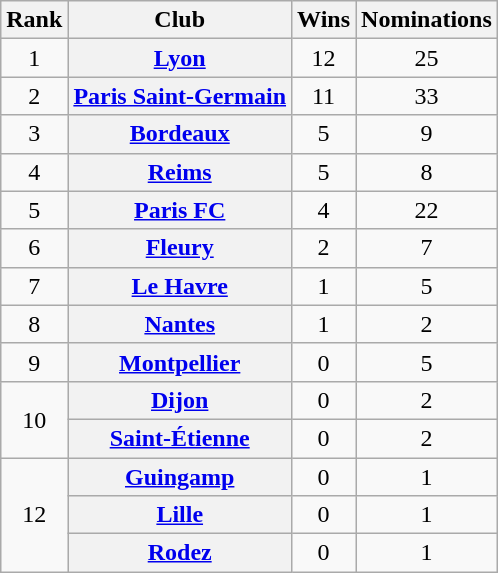<table class="wikitable sortable plainrowheaders" style=text-align:center>
<tr>
<th scope=col>Rank</th>
<th scope=col>Club</th>
<th scope=col>Wins</th>
<th scope=col>Nominations</th>
</tr>
<tr>
<td>1</td>
<th scope=row><a href='#'>Lyon</a></th>
<td>12</td>
<td>25</td>
</tr>
<tr>
<td>2</td>
<th scope=row><a href='#'>Paris Saint-Germain</a></th>
<td>11</td>
<td>33</td>
</tr>
<tr>
<td>3</td>
<th scope=row><a href='#'>Bordeaux</a></th>
<td>5</td>
<td>9</td>
</tr>
<tr>
<td>4</td>
<th scope=row><a href='#'>Reims</a></th>
<td>5</td>
<td>8</td>
</tr>
<tr>
<td>5</td>
<th scope=row><a href='#'>Paris FC</a></th>
<td>4</td>
<td>22</td>
</tr>
<tr>
<td>6</td>
<th scope=row><a href='#'>Fleury</a></th>
<td>2</td>
<td>7</td>
</tr>
<tr>
<td>7</td>
<th scope=row><a href='#'>Le Havre</a></th>
<td>1</td>
<td>5</td>
</tr>
<tr>
<td>8</td>
<th scope=row><a href='#'>Nantes</a></th>
<td>1</td>
<td>2</td>
</tr>
<tr>
<td>9</td>
<th scope=row><a href='#'>Montpellier</a></th>
<td>0</td>
<td>5</td>
</tr>
<tr>
<td rowspan=2>10</td>
<th scope=row><a href='#'>Dijon</a></th>
<td>0</td>
<td>2</td>
</tr>
<tr>
<th scope=row><a href='#'>Saint-Étienne</a></th>
<td>0</td>
<td>2</td>
</tr>
<tr>
<td rowspan=3>12</td>
<th scope=row><a href='#'>Guingamp</a></th>
<td>0</td>
<td>1</td>
</tr>
<tr>
<th scope=row><a href='#'>Lille</a></th>
<td>0</td>
<td>1</td>
</tr>
<tr>
<th scope=row><a href='#'>Rodez</a></th>
<td>0</td>
<td>1</td>
</tr>
</table>
